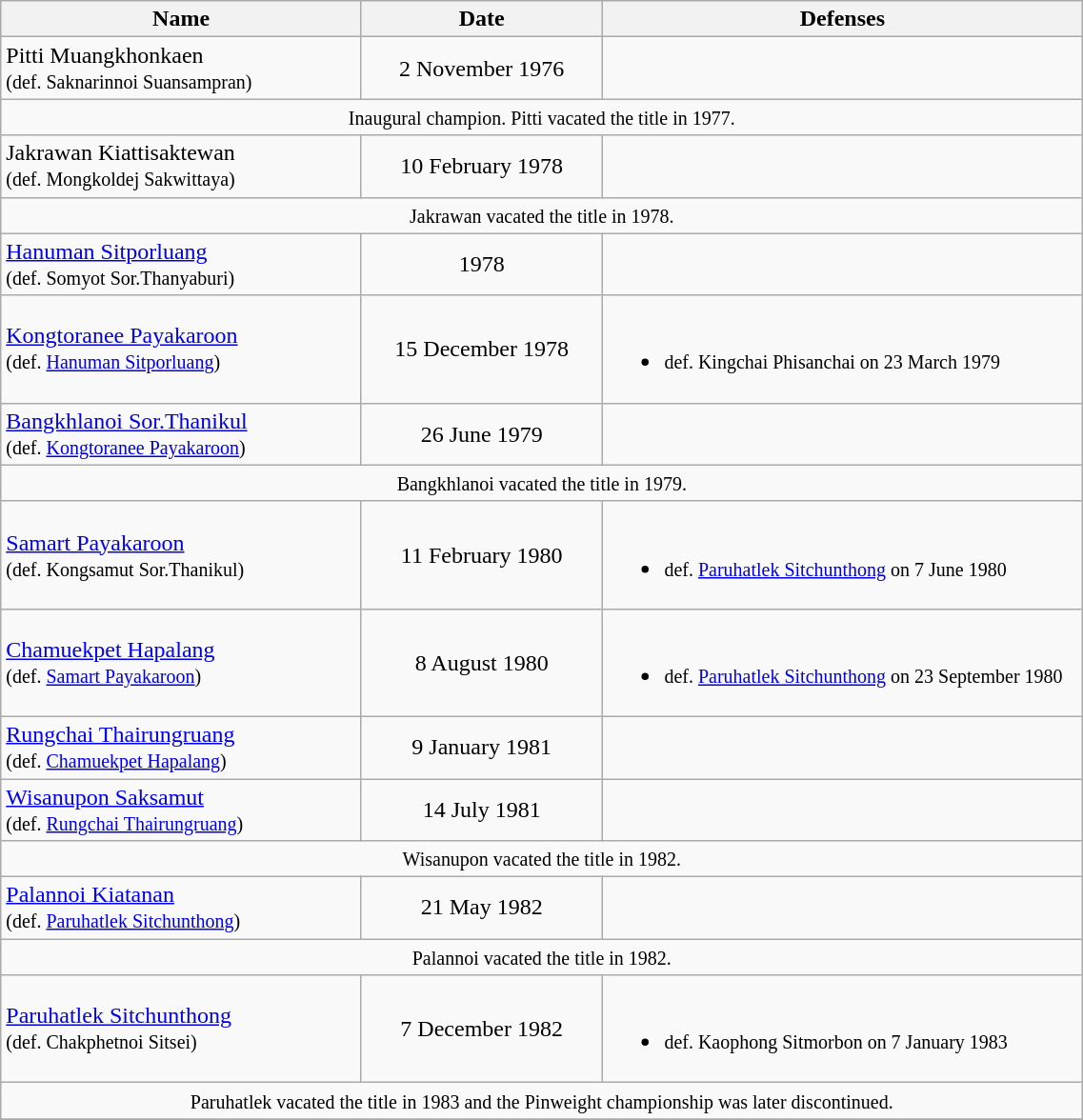<table class="wikitable" width=60%>
<tr>
<th width=30%>Name</th>
<th width=20%>Date</th>
<th width=40%>Defenses</th>
</tr>
<tr>
<td align=left> Pitti Muangkhonkaen <br><small>(def. Saknarinnoi Suansampran)</small></td>
<td align=center>2 November 1976</td>
<td></td>
</tr>
<tr>
<td colspan=4 align=center><small>Inaugural champion. Pitti vacated the title in 1977.</small></td>
</tr>
<tr>
<td align=left> Jakrawan Kiattisaktewan <br><small>(def. Mongkoldej Sakwittaya)</small></td>
<td align=center>10 February 1978</td>
<td></td>
</tr>
<tr>
<td colspan=4 align=center><small>Jakrawan vacated the title in 1978.</small></td>
</tr>
<tr>
<td align=left> <a href='#'>Hanuman Sitporluang</a> <br><small>(def. Somyot Sor.Thanyaburi)</small></td>
<td align=center>1978</td>
<td></td>
</tr>
<tr>
<td align=left> <a href='#'>Kongtoranee Payakaroon</a> <br><small>(def. <a href='#'>Hanuman Sitporluang</a>)</small></td>
<td align=center>15 December 1978</td>
<td><br><ul><li><small>def. Kingchai Phisanchai on 23 March 1979</small></li></ul></td>
</tr>
<tr>
<td align=left> <a href='#'>Bangkhlanoi Sor.Thanikul</a> <br><small>(def. <a href='#'>Kongtoranee Payakaroon</a>)</small></td>
<td align=center>26 June 1979</td>
<td></td>
</tr>
<tr>
<td colspan=4 align=center><small>Bangkhlanoi vacated the title in 1979.</small></td>
</tr>
<tr>
<td align=left> <a href='#'>Samart Payakaroon</a> <br><small>(def. Kongsamut Sor.Thanikul)</small></td>
<td align=center>11 February 1980</td>
<td><br><ul><li><small>def. <a href='#'>Paruhatlek Sitchunthong</a> on 7 June 1980</small></li></ul></td>
</tr>
<tr>
<td align=left> <a href='#'>Chamuekpet Hapalang</a> <br><small>(def. <a href='#'>Samart Payakaroon</a>)</small></td>
<td align=center>8 August 1980</td>
<td><br><ul><li><small>def. <a href='#'>Paruhatlek Sitchunthong</a> on 23 September 1980</small></li></ul></td>
</tr>
<tr>
<td align=left> <a href='#'>Rungchai Thairungruang</a> <br><small>(def. <a href='#'>Chamuekpet Hapalang</a>)</small></td>
<td align=center>9 January 1981</td>
<td></td>
</tr>
<tr>
<td align=left> <a href='#'>Wisanupon Saksamut</a> <br><small>(def. <a href='#'>Rungchai Thairungruang</a>)</small></td>
<td align=center>14 July 1981</td>
<td></td>
</tr>
<tr>
<td colspan=4 align=center><small>Wisanupon vacated the title in 1982.</small></td>
</tr>
<tr>
<td align=left> <a href='#'>Palannoi Kiatanan</a> <br><small>(def. <a href='#'>Paruhatlek Sitchunthong</a>)</small></td>
<td align=center>21 May 1982</td>
<td></td>
</tr>
<tr>
<td colspan=4 align=center><small>Palannoi vacated the title in 1982.</small></td>
</tr>
<tr>
<td align=left> <a href='#'>Paruhatlek Sitchunthong</a> <br><small>(def. Chakphetnoi Sitsei)</small></td>
<td align=center>7 December 1982</td>
<td><br><ul><li><small>def. Kaophong Sitmorbon on 7 January 1983</small></li></ul></td>
</tr>
<tr>
<td colspan=4 align=center><small>Paruhatlek vacated the title in 1983 and the Pinweight championship was later discontinued.</small></td>
</tr>
<tr>
</tr>
<tr>
</tr>
</table>
